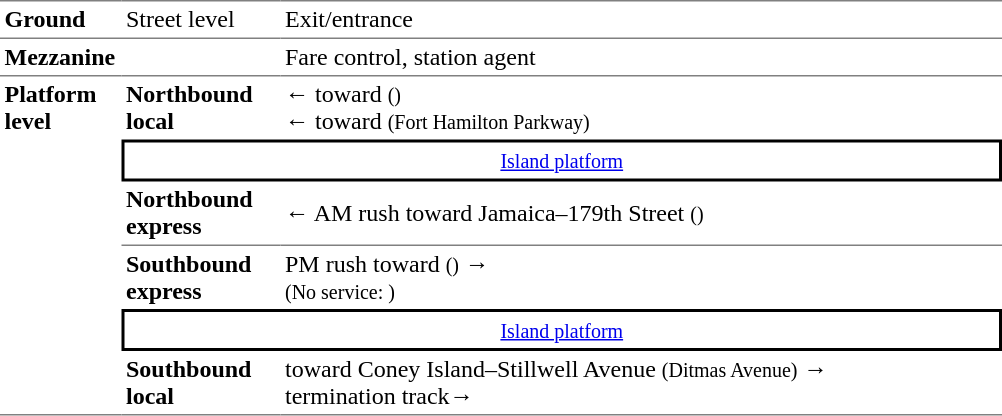<table table border=0 cellspacing=0 cellpadding=3>
<tr>
<td style="border-top:solid 1px gray;" width=75><strong>Ground</strong></td>
<td style="border-top:solid 1px gray;" width=100>Street level</td>
<td style="border-top:solid 1px gray;" width=475>Exit/entrance</td>
</tr>
<tr>
<td style="border-top:solid 1px gray;" colspan=2><strong>Mezzanine</strong></td>
<td style="border-top:solid 1px gray;">Fare control, station agent<br></td>
</tr>
<tr>
<td style="border-top:solid 1px gray;border-bottom:solid 1px gray;" rowspan=6 valign=top><strong>Platform level</strong></td>
<td style="border-top:solid 1px gray;"><strong>Northbound local</strong></td>
<td style="border-top:solid 1px gray;">←  toward  <small>()</small><br>←  toward  <small>(Fort Hamilton Parkway)</small></td>
</tr>
<tr>
<td style="border-top:solid 2px black;border-right:solid 2px black;border-left:solid 2px black;border-bottom:solid 2px black;text-align:center;" colspan=2><small><a href='#'>Island platform</a> </small></td>
</tr>
<tr>
<td style="border-bottom:solid 1px gray;"><span><strong>Northbound express</strong></span></td>
<td style="border-bottom:solid 1px gray;">←  AM rush toward Jamaica–179th Street <small>()</small></td>
</tr>
<tr>
<td><span><strong>Southbound express</strong></span></td>
<td>  PM rush toward  <small>()</small> →<br> <small>(No service: )</small></td>
</tr>
<tr>
<td style="border-top:solid 2px black;border-right:solid 2px black;border-left:solid 2px black;border-bottom:solid 2px black;text-align:center;" colspan=2><small><a href='#'>Island platform</a> </small></td>
</tr>
<tr>
<td style="border-bottom:solid 1px gray;"><strong>Southbound local</strong></td>
<td style="border-bottom:solid 1px gray;">  toward Coney Island–Stillwell Avenue <small>(Ditmas Avenue)</small> →<br>  termination track→</td>
</tr>
</table>
